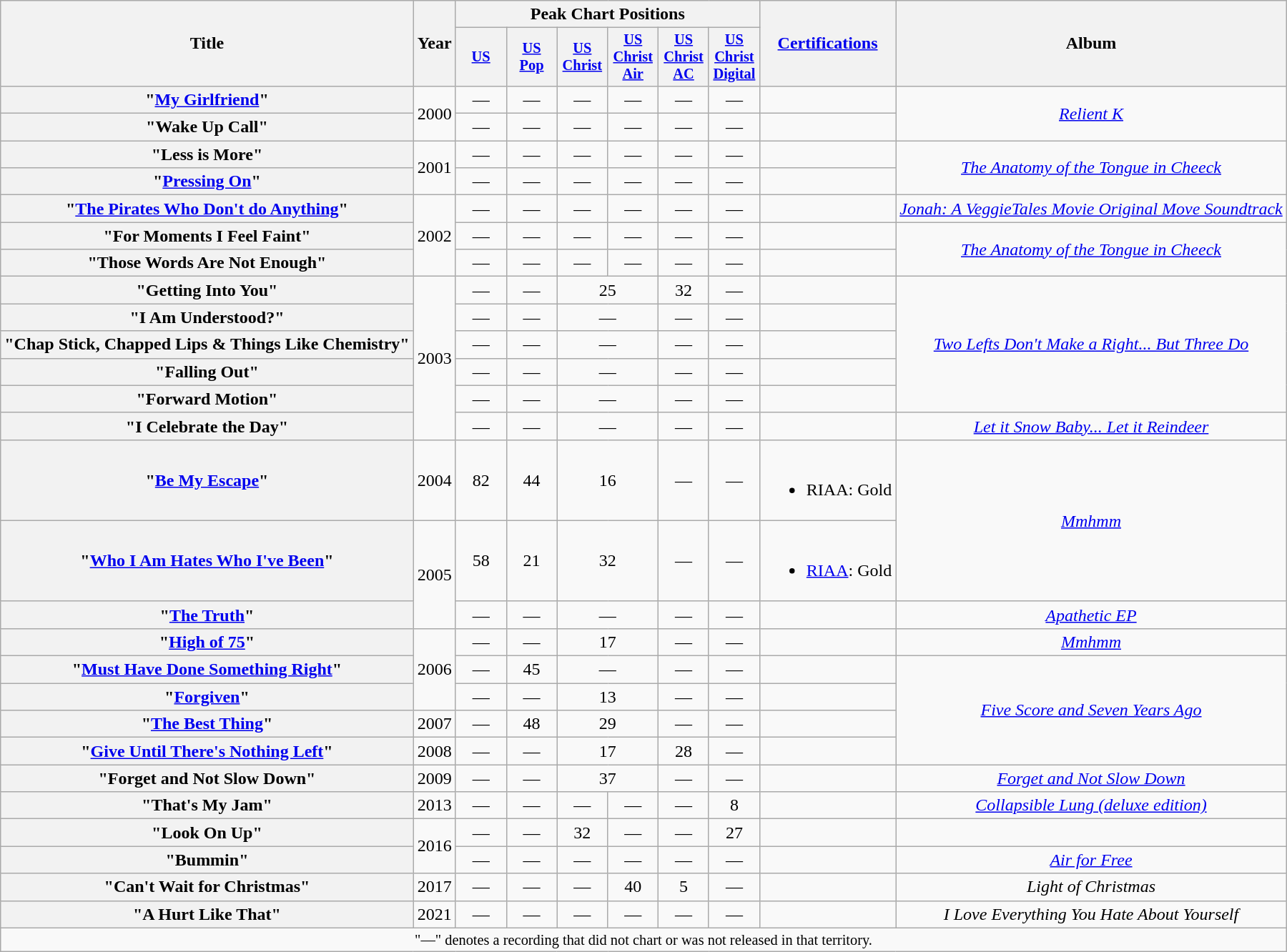<table class="wikitable plainrowheaders" style="text-align:center;">
<tr>
<th rowspan="2">Title</th>
<th rowspan="2">Year</th>
<th colspan="6">Peak Chart Positions</th>
<th rowspan="2"><a href='#'>Certifications</a><br></th>
<th rowspan="2">Album</th>
</tr>
<tr>
<th scope="col" style="width:3em;font-size:85%;"><a href='#'>US</a><br></th>
<th scope="col" style="width:3em;font-size:85%;"><a href='#'>US<br>Pop</a><br></th>
<th scope="col" style="width:3em;font-size:85%;"><a href='#'>US<br>Christ</a><br></th>
<th scope="col" style="width:3em;font-size:85%;"><a href='#'>US<br>Christ<br>Air</a><br></th>
<th scope="col" style="width:3em;font-size:85%;"><a href='#'>US<br>Christ<br>AC</a><br></th>
<th scope="col" style="width:3em;font-size:85%;"><a href='#'>US<br>Christ<br>Digital</a><br></th>
</tr>
<tr>
<th scope="row">"<a href='#'>My Girlfriend</a>"</th>
<td rowspan="2">2000</td>
<td>—</td>
<td>—</td>
<td>—</td>
<td>—</td>
<td>—</td>
<td>—</td>
<td></td>
<td rowspan="2"><em><a href='#'>Relient K</a></em></td>
</tr>
<tr>
<th scope="row">"Wake Up Call"</th>
<td>—</td>
<td>—</td>
<td>—</td>
<td>—</td>
<td>—</td>
<td>—</td>
<td></td>
</tr>
<tr>
<th scope="row">"Less is More"</th>
<td rowspan="2">2001</td>
<td>—</td>
<td>—</td>
<td>—</td>
<td>—</td>
<td>—</td>
<td>—</td>
<td></td>
<td rowspan="2"><em><a href='#'>The Anatomy of the Tongue in Cheeck</a></em></td>
</tr>
<tr>
<th scope="row">"<a href='#'>Pressing On</a>"</th>
<td>—</td>
<td>—</td>
<td>—</td>
<td>—</td>
<td>—</td>
<td>—</td>
<td></td>
</tr>
<tr>
<th scope="row">"<a href='#'>The Pirates Who Don't do Anything</a>"</th>
<td rowspan="3">2002</td>
<td>—</td>
<td>—</td>
<td>—</td>
<td>—</td>
<td>—</td>
<td>—</td>
<td></td>
<td><em><a href='#'>Jonah: A VeggieTales Movie Original Move Soundtrack</a></em></td>
</tr>
<tr>
<th scope="row">"For Moments I Feel Faint"</th>
<td>—</td>
<td>—</td>
<td>—</td>
<td>—</td>
<td>—</td>
<td>—</td>
<td></td>
<td rowspan="2"><em><a href='#'>The Anatomy of the Tongue in Cheeck</a></em></td>
</tr>
<tr>
<th scope="row">"Those Words Are Not Enough"</th>
<td>—</td>
<td>—</td>
<td>—</td>
<td>—</td>
<td>—</td>
<td>—</td>
<td></td>
</tr>
<tr>
<th scope="row">"Getting Into You"</th>
<td rowspan="6">2003</td>
<td>—</td>
<td>—</td>
<td colspan="2">25</td>
<td>32</td>
<td>—</td>
<td></td>
<td rowspan="5"><em><a href='#'>Two Lefts Don't Make a Right... But Three Do</a></em></td>
</tr>
<tr>
<th scope="row">"I Am Understood?"</th>
<td>—</td>
<td>—</td>
<td colspan="2">—</td>
<td>—</td>
<td>—</td>
<td></td>
</tr>
<tr>
<th scope="row">"Chap Stick, Chapped Lips & Things Like Chemistry"</th>
<td>—</td>
<td>—</td>
<td colspan="2">—</td>
<td>—</td>
<td>—</td>
<td></td>
</tr>
<tr>
<th scope="row">"Falling Out"</th>
<td>—</td>
<td>—</td>
<td colspan="2">—</td>
<td>—</td>
<td>—</td>
<td></td>
</tr>
<tr>
<th scope="row">"Forward Motion"</th>
<td>—</td>
<td>—</td>
<td colspan="2">—</td>
<td>—</td>
<td>—</td>
<td></td>
</tr>
<tr>
<th scope="row">"I Celebrate the Day"</th>
<td>—</td>
<td>—</td>
<td colspan="2">—</td>
<td>—</td>
<td>—</td>
<td></td>
<td><em><a href='#'>Let it Snow Baby... Let it Reindeer</a></em></td>
</tr>
<tr>
<th scope="row">"<a href='#'>Be My Escape</a>"</th>
<td>2004</td>
<td>82</td>
<td>44</td>
<td colspan="2">16</td>
<td>—</td>
<td>—</td>
<td><br><ul><li>RIAA: Gold</li></ul></td>
<td rowspan="2"><em><a href='#'>Mmhmm</a></em></td>
</tr>
<tr>
<th scope="row">"<a href='#'>Who I Am Hates Who I've Been</a>"</th>
<td rowspan="2">2005</td>
<td>58</td>
<td>21</td>
<td colspan="2">32</td>
<td>—</td>
<td>—</td>
<td><br><ul><li><a href='#'>RIAA</a>: Gold</li></ul></td>
</tr>
<tr>
<th scope="row">"<a href='#'>The Truth</a>"</th>
<td>—</td>
<td>—</td>
<td colspan="2">—</td>
<td>—</td>
<td>—</td>
<td></td>
<td><em><a href='#'>Apathetic EP</a></em></td>
</tr>
<tr>
<th scope="row">"<a href='#'>High of 75</a>"</th>
<td rowspan="3">2006</td>
<td>—</td>
<td>—</td>
<td colspan="2">17</td>
<td>—</td>
<td>—</td>
<td></td>
<td><em><a href='#'>Mmhmm</a></em></td>
</tr>
<tr>
<th scope="row">"<a href='#'>Must Have Done Something Right</a>"</th>
<td>—</td>
<td>45</td>
<td colspan="2">—</td>
<td>—</td>
<td>—</td>
<td></td>
<td rowspan="4"><em><a href='#'>Five Score and Seven Years Ago</a></em></td>
</tr>
<tr>
<th scope="row">"<a href='#'>Forgiven</a>"</th>
<td>—</td>
<td>—</td>
<td colspan="2">13</td>
<td>—</td>
<td>—</td>
<td></td>
</tr>
<tr>
<th scope="row">"<a href='#'>The Best Thing</a>"</th>
<td>2007</td>
<td>—</td>
<td>48</td>
<td colspan="2">29</td>
<td>—</td>
<td>—</td>
<td></td>
</tr>
<tr>
<th scope="row">"<a href='#'>Give Until There's Nothing Left</a>"</th>
<td>2008</td>
<td>—</td>
<td>—</td>
<td colspan="2">17</td>
<td>28</td>
<td>—</td>
<td></td>
</tr>
<tr>
<th scope="row">"Forget and Not Slow Down"</th>
<td>2009</td>
<td>—</td>
<td>—</td>
<td colspan="2">37</td>
<td>—</td>
<td>—</td>
<td></td>
<td><em><a href='#'>Forget and Not Slow Down</a></em></td>
</tr>
<tr>
<th scope="row">"That's My Jam"<br></th>
<td>2013</td>
<td>—</td>
<td>—</td>
<td>—</td>
<td>—</td>
<td>—</td>
<td>8</td>
<td></td>
<td><em><a href='#'>Collapsible Lung (deluxe edition)</a></em></td>
</tr>
<tr>
<th scope="row">"Look On Up"</th>
<td rowspan="2">2016</td>
<td>—</td>
<td>—</td>
<td>32</td>
<td>—</td>
<td>—</td>
<td>27</td>
<td></td>
<td></td>
</tr>
<tr>
<th scope="row">"Bummin"</th>
<td>—</td>
<td>—</td>
<td>—</td>
<td>—</td>
<td>—</td>
<td>—</td>
<td></td>
<td><em><a href='#'>Air for Free</a></em></td>
</tr>
<tr>
<th scope="row">"Can't Wait for Christmas"<br></th>
<td>2017</td>
<td>—</td>
<td>—</td>
<td>—</td>
<td>40</td>
<td>5</td>
<td>—</td>
<td></td>
<td><em>Light of Christmas</em></td>
</tr>
<tr>
<th scope="row">"A Hurt Like That"<br></th>
<td>2021</td>
<td>—</td>
<td>—</td>
<td>—</td>
<td>—</td>
<td>—</td>
<td>—</td>
<td></td>
<td><em>I Love Everything You Hate About Yourself</em></td>
</tr>
<tr>
<td colspan="13" style="font-size:85%">"—" denotes a recording that did not chart or was not released in that territory.</td>
</tr>
</table>
